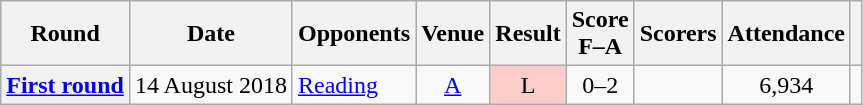<table class="wikitable plainrowheaders" style=text-align:center>
<tr>
<th scope=col>Round</th>
<th scope=col>Date</th>
<th scope=col>Opponents</th>
<th scope=col>Venue</th>
<th scope=col>Result</th>
<th scope=col>Score<br>F–A</th>
<th scope=col>Scorers</th>
<th scope=col>Attendance</th>
<th scope=col></th>
</tr>
<tr>
<th scope=row><a href='#'>First round</a></th>
<td style=text-align:left>14 August 2018</td>
<td style=text-align:left><a href='#'>Reading</a></td>
<td><a href='#'>A</a></td>
<td style=background:#fcc>L</td>
<td>0–2</td>
<td></td>
<td>6,934</td>
<td></td>
</tr>
</table>
